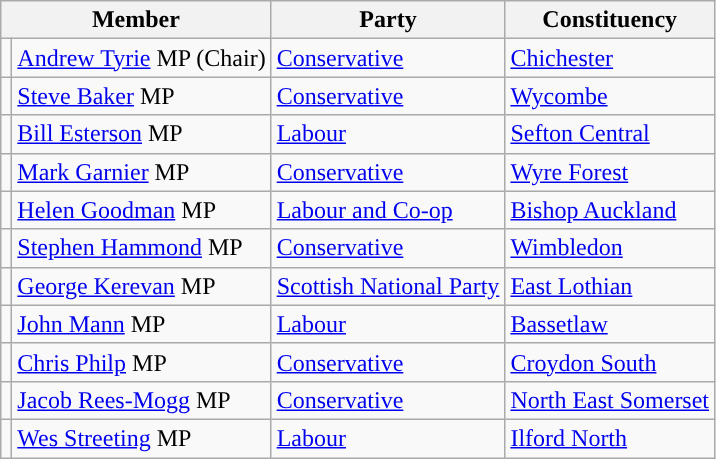<table class="wikitable">
<tr>
<th colspan="2" valign="top">Member</th>
<th valign="top">Party</th>
<th valign="top">Constituency</th>
</tr>
<tr>
<td style="color:inherit;background:"></td>
<td><a href='#'>Andrew Tyrie</a> MP (Chair)</td>
<td><a href='#'>Conservative</a></td>
<td><a href='#'>Chichester</a></td>
</tr>
<tr>
<td style="color:inherit;background:"></td>
<td><a href='#'>Steve Baker</a> MP</td>
<td><a href='#'>Conservative</a></td>
<td><a href='#'>Wycombe</a></td>
</tr>
<tr>
<td style="color:inherit;background:"></td>
<td><a href='#'>Bill Esterson</a> MP</td>
<td><a href='#'>Labour</a></td>
<td><a href='#'>Sefton Central</a></td>
</tr>
<tr>
<td style="color:inherit;background:"></td>
<td><a href='#'>Mark Garnier</a> MP</td>
<td><a href='#'>Conservative</a></td>
<td><a href='#'>Wyre Forest</a></td>
</tr>
<tr>
<td style="color:inherit;background:"></td>
<td><a href='#'>Helen Goodman</a> MP</td>
<td><a href='#'>Labour and Co-op</a></td>
<td><a href='#'>Bishop Auckland</a></td>
</tr>
<tr>
<td style="color:inherit;background:"></td>
<td><a href='#'>Stephen Hammond</a> MP</td>
<td><a href='#'>Conservative</a></td>
<td><a href='#'>Wimbledon</a></td>
</tr>
<tr>
<td style="color:inherit;background:"></td>
<td><a href='#'>George Kerevan</a> MP</td>
<td><a href='#'>Scottish National Party</a></td>
<td><a href='#'>East Lothian</a></td>
</tr>
<tr>
<td style="color:inherit;background:"></td>
<td><a href='#'>John Mann</a> MP</td>
<td><a href='#'>Labour</a></td>
<td><a href='#'>Bassetlaw</a></td>
</tr>
<tr>
<td style="color:inherit;background:"></td>
<td><a href='#'>Chris Philp</a> MP</td>
<td><a href='#'>Conservative</a></td>
<td><a href='#'>Croydon South</a></td>
</tr>
<tr>
<td style="color:inherit;background:"></td>
<td><a href='#'>Jacob Rees-Mogg</a> MP</td>
<td><a href='#'>Conservative</a></td>
<td><a href='#'>North East Somerset</a></td>
</tr>
<tr>
<td style="color:inherit;background:"></td>
<td><a href='#'>Wes Streeting</a> MP</td>
<td><a href='#'>Labour</a></td>
<td><a href='#'>Ilford North</a></td>
</tr>
</table>
